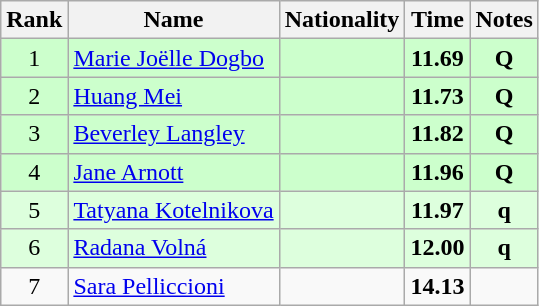<table class="wikitable sortable" style="text-align:center">
<tr>
<th>Rank</th>
<th>Name</th>
<th>Nationality</th>
<th>Time</th>
<th>Notes</th>
</tr>
<tr bgcolor=ccffcc>
<td>1</td>
<td align=left><a href='#'>Marie Joëlle Dogbo</a></td>
<td align=left></td>
<td><strong>11.69</strong></td>
<td><strong>Q</strong></td>
</tr>
<tr bgcolor=ccffcc>
<td>2</td>
<td align=left><a href='#'>Huang Mei</a></td>
<td align=left></td>
<td><strong>11.73</strong></td>
<td><strong>Q</strong></td>
</tr>
<tr bgcolor=ccffcc>
<td>3</td>
<td align=left><a href='#'>Beverley Langley</a></td>
<td align=left></td>
<td><strong>11.82</strong></td>
<td><strong>Q</strong></td>
</tr>
<tr bgcolor=ccffcc>
<td>4</td>
<td align=left><a href='#'>Jane Arnott</a></td>
<td align=left></td>
<td><strong>11.96</strong></td>
<td><strong>Q</strong></td>
</tr>
<tr bgcolor=ddffdd>
<td>5</td>
<td align=left><a href='#'>Tatyana Kotelnikova</a></td>
<td align=left></td>
<td><strong>11.97</strong></td>
<td><strong>q</strong></td>
</tr>
<tr bgcolor=ddffdd>
<td>6</td>
<td align=left><a href='#'>Radana Volná</a></td>
<td align=left></td>
<td><strong>12.00</strong></td>
<td><strong>q</strong></td>
</tr>
<tr>
<td>7</td>
<td align=left><a href='#'>Sara Pelliccioni</a></td>
<td align=left></td>
<td><strong>14.13</strong></td>
<td></td>
</tr>
</table>
